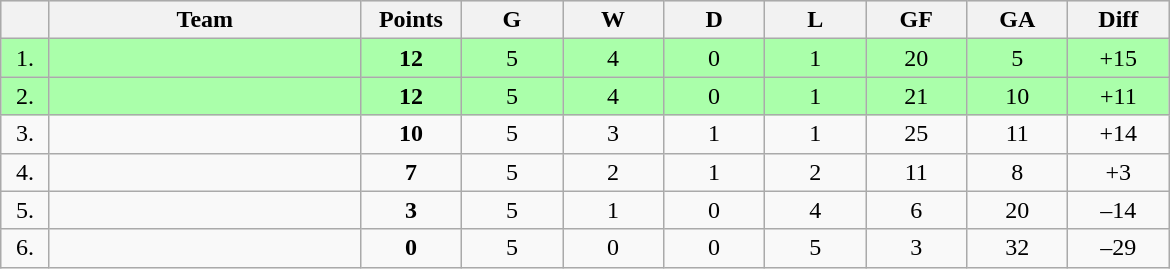<table class=wikitable style="text-align:center">
<tr bgcolor="#DCDCDC">
<th width="25"></th>
<th width="200">Team</th>
<th width="60">Points</th>
<th width="60">G</th>
<th width="60">W</th>
<th width="60">D</th>
<th width="60">L</th>
<th width="60">GF</th>
<th width="60">GA</th>
<th width="60">Diff</th>
</tr>
<tr bgcolor=#AAFFAA>
<td>1.</td>
<td align=left></td>
<td><strong>12</strong></td>
<td>5</td>
<td>4</td>
<td>0</td>
<td>1</td>
<td>20</td>
<td>5</td>
<td>+15</td>
</tr>
<tr bgcolor=#AAFFAA>
<td>2.</td>
<td align=left></td>
<td><strong>12</strong></td>
<td>5</td>
<td>4</td>
<td>0</td>
<td>1</td>
<td>21</td>
<td>10</td>
<td>+11</td>
</tr>
<tr>
<td>3.</td>
<td align=left></td>
<td><strong>10</strong></td>
<td>5</td>
<td>3</td>
<td>1</td>
<td>1</td>
<td>25</td>
<td>11</td>
<td>+14</td>
</tr>
<tr>
<td>4.</td>
<td align=left></td>
<td><strong>7</strong></td>
<td>5</td>
<td>2</td>
<td>1</td>
<td>2</td>
<td>11</td>
<td>8</td>
<td>+3</td>
</tr>
<tr>
<td>5.</td>
<td align=left></td>
<td><strong>3</strong></td>
<td>5</td>
<td>1</td>
<td>0</td>
<td>4</td>
<td>6</td>
<td>20</td>
<td>–14</td>
</tr>
<tr>
<td>6.</td>
<td align=left></td>
<td><strong>0</strong></td>
<td>5</td>
<td>0</td>
<td>0</td>
<td>5</td>
<td>3</td>
<td>32</td>
<td>–29</td>
</tr>
</table>
